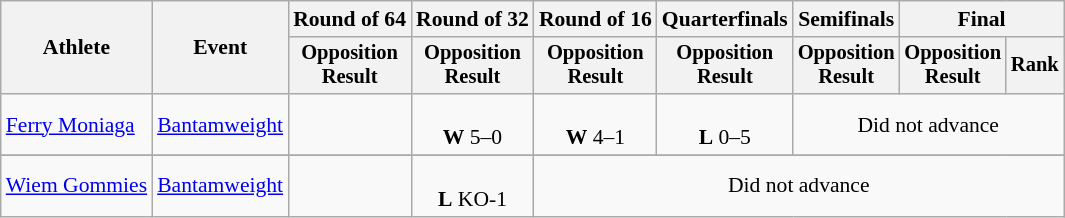<table class="wikitable" style="font-size:90%">
<tr>
<th rowspan="2">Athlete</th>
<th rowspan="2">Event</th>
<th>Round of 64</th>
<th>Round of 32</th>
<th>Round of 16</th>
<th>Quarterfinals</th>
<th>Semifinals</th>
<th colspan=2>Final</th>
</tr>
<tr style="font-size:95%">
<th>Opposition<br>Result</th>
<th>Opposition<br>Result</th>
<th>Opposition<br>Result</th>
<th>Opposition<br>Result</th>
<th>Opposition<br>Result</th>
<th>Opposition<br>Result</th>
<th>Rank</th>
</tr>
<tr align=center>
<td align=left><a href='#'>Ferry Moniaga</a></td>
<td align=left><a href='#'>Bantamweight</a></td>
<td></td>
<td><br><strong>W</strong> 5–0</td>
<td><br><strong>W</strong> 4–1</td>
<td><br><strong>L</strong> 0–5</td>
<td colspan=3>Did not advance</td>
</tr>
<tr>
</tr>
<tr align=center>
<td align=left><a href='#'>Wiem Gommies</a></td>
<td align=left><a href='#'>Bantamweight</a></td>
<td></td>
<td><br><strong>L</strong> KO-1</td>
<td colspan=5>Did not advance</td>
</tr>
</table>
